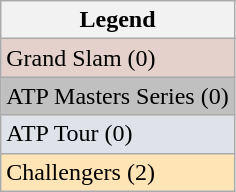<table class=wikitable>
<tr>
<th>Legend</th>
</tr>
<tr bgcolor=e5d1cb>
<td>Grand Slam (0)</td>
</tr>
<tr bgcolor=silver>
<td>ATP Masters Series (0)</td>
</tr>
<tr bgcolor=dfe2e9>
<td>ATP Tour (0)</td>
</tr>
<tr bgcolor=moccasin>
<td>Challengers (2)</td>
</tr>
</table>
